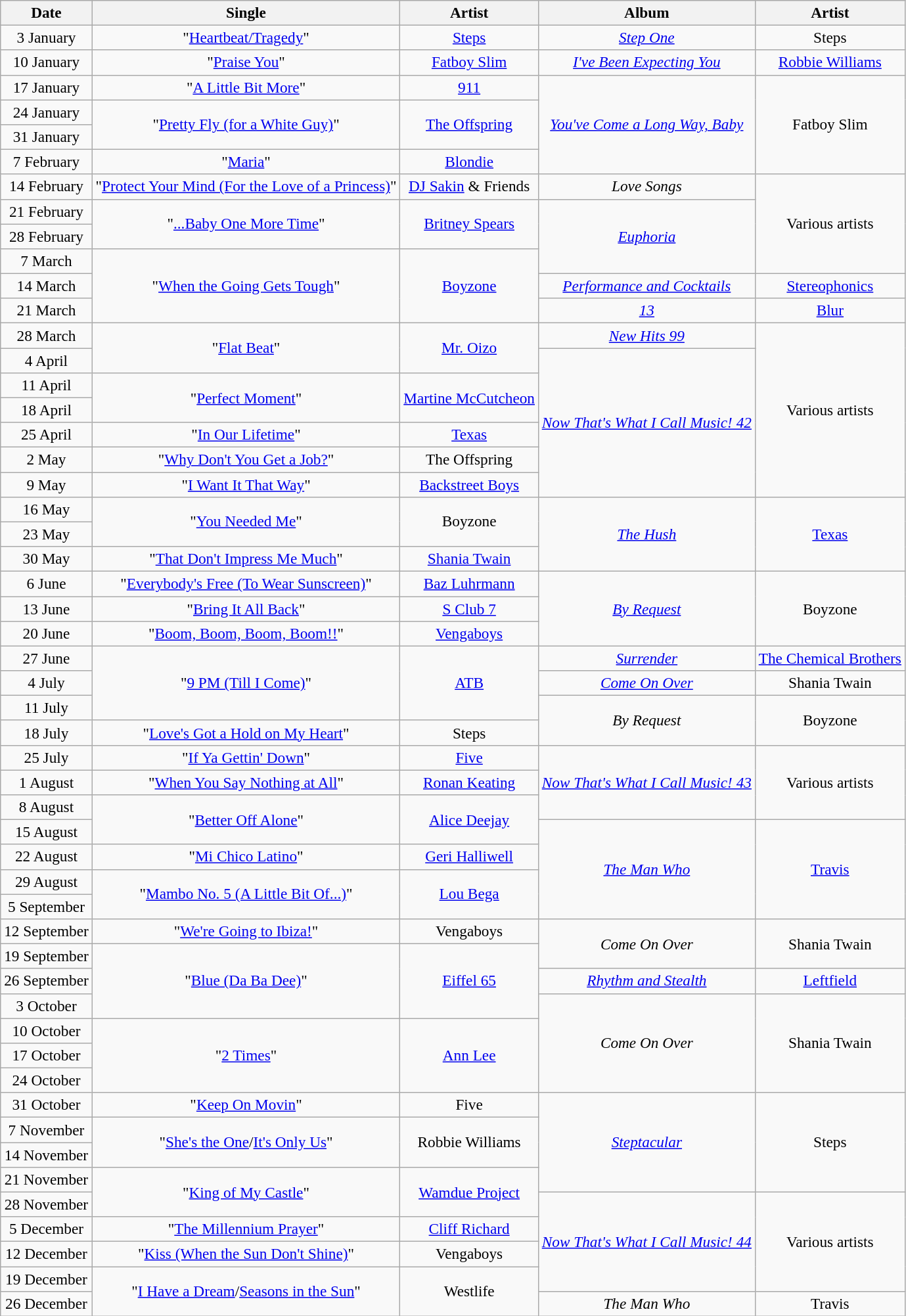<table class="wikitable" style="font-size:97%; text-align:center;">
<tr>
<th>Date</th>
<th>Single</th>
<th>Artist</th>
<th>Album</th>
<th>Artist</th>
</tr>
<tr>
<td>3 January</td>
<td>"<a href='#'>Heartbeat/Tragedy</a>"</td>
<td><a href='#'>Steps</a></td>
<td><em><a href='#'>Step One</a></em></td>
<td>Steps</td>
</tr>
<tr>
<td>10 January</td>
<td>"<a href='#'>Praise You</a>"</td>
<td><a href='#'>Fatboy Slim</a></td>
<td><em><a href='#'>I've Been Expecting You</a></em></td>
<td><a href='#'>Robbie Williams</a></td>
</tr>
<tr>
<td>17 January</td>
<td>"<a href='#'>A Little Bit More</a>"</td>
<td><a href='#'>911</a></td>
<td rowspan="4"><em><a href='#'>You've Come a Long Way, Baby</a></em></td>
<td rowspan="4">Fatboy Slim</td>
</tr>
<tr>
<td>24 January</td>
<td rowspan="2">"<a href='#'>Pretty Fly (for a White Guy)</a>"</td>
<td rowspan="2"><a href='#'>The Offspring</a></td>
</tr>
<tr>
<td>31 January</td>
</tr>
<tr>
<td>7 February</td>
<td>"<a href='#'>Maria</a>"</td>
<td><a href='#'>Blondie</a></td>
</tr>
<tr>
<td>14 February</td>
<td>"<a href='#'>Protect Your Mind (For the Love of a Princess)</a>"</td>
<td><a href='#'>DJ Sakin</a> & Friends</td>
<td><em>Love Songs</em></td>
<td rowspan="4">Various artists</td>
</tr>
<tr>
<td>21 February</td>
<td rowspan="2">"<a href='#'>...Baby One More Time</a>"</td>
<td rowspan="2"><a href='#'>Britney Spears</a></td>
<td rowspan="3"><em><a href='#'>Euphoria</a></em></td>
</tr>
<tr>
<td>28 February</td>
</tr>
<tr>
<td>7 March</td>
<td rowspan="3">"<a href='#'>When the Going Gets Tough</a>"</td>
<td rowspan="3"><a href='#'>Boyzone</a></td>
</tr>
<tr>
<td>14 March</td>
<td><em><a href='#'>Performance and Cocktails</a></em></td>
<td><a href='#'>Stereophonics</a></td>
</tr>
<tr>
<td>21 March</td>
<td><em><a href='#'>13</a></em></td>
<td><a href='#'>Blur</a></td>
</tr>
<tr>
<td>28 March</td>
<td rowspan="2">"<a href='#'>Flat Beat</a>"</td>
<td rowspan="2"><a href='#'>Mr. Oizo</a></td>
<td><em><a href='#'>New Hits 99</a></em></td>
<td rowspan="7">Various artists</td>
</tr>
<tr>
<td>4 April</td>
<td rowspan="6"><em><a href='#'>Now That's What I Call Music! 42</a></em></td>
</tr>
<tr>
<td>11 April</td>
<td rowspan="2">"<a href='#'>Perfect Moment</a>"</td>
<td rowspan="2"><a href='#'>Martine McCutcheon</a></td>
</tr>
<tr>
<td>18 April</td>
</tr>
<tr>
<td>25 April</td>
<td>"<a href='#'>In Our Lifetime</a>"</td>
<td><a href='#'>Texas</a></td>
</tr>
<tr>
<td>2 May</td>
<td>"<a href='#'>Why Don't You Get a Job?</a>"</td>
<td>The Offspring</td>
</tr>
<tr>
<td>9 May</td>
<td>"<a href='#'>I Want It That Way</a>"</td>
<td><a href='#'>Backstreet Boys</a></td>
</tr>
<tr>
<td>16 May</td>
<td rowspan="2">"<a href='#'>You Needed Me</a>"</td>
<td rowspan="2">Boyzone</td>
<td rowspan="3"><em><a href='#'>The Hush</a></em></td>
<td rowspan="3"><a href='#'>Texas</a></td>
</tr>
<tr>
<td>23 May</td>
</tr>
<tr>
<td>30 May</td>
<td>"<a href='#'>That Don't Impress Me Much</a>"</td>
<td><a href='#'>Shania Twain</a></td>
</tr>
<tr>
<td>6 June</td>
<td>"<a href='#'>Everybody's Free (To Wear Sunscreen)</a>"</td>
<td><a href='#'>Baz Luhrmann</a></td>
<td rowspan="3"><em><a href='#'>By Request</a></em></td>
<td rowspan="3">Boyzone</td>
</tr>
<tr>
<td>13 June</td>
<td>"<a href='#'>Bring It All Back</a>"</td>
<td><a href='#'>S Club 7</a></td>
</tr>
<tr>
<td>20 June</td>
<td>"<a href='#'>Boom, Boom, Boom, Boom!!</a>"</td>
<td><a href='#'>Vengaboys</a></td>
</tr>
<tr>
<td>27 June</td>
<td rowspan="3">"<a href='#'>9 PM (Till I Come)</a>"</td>
<td rowspan="3"><a href='#'>ATB</a></td>
<td><em><a href='#'>Surrender</a></em></td>
<td><a href='#'>The Chemical Brothers</a></td>
</tr>
<tr>
<td>4 July</td>
<td><em><a href='#'>Come On Over</a></em></td>
<td>Shania Twain</td>
</tr>
<tr>
<td>11 July</td>
<td rowspan="2"><em>By Request</em></td>
<td rowspan="2">Boyzone</td>
</tr>
<tr>
<td>18 July</td>
<td>"<a href='#'>Love's Got a Hold on My Heart</a>"</td>
<td>Steps</td>
</tr>
<tr>
<td>25 July</td>
<td>"<a href='#'>If Ya Gettin' Down</a>"</td>
<td><a href='#'>Five</a></td>
<td rowspan="3"><em><a href='#'>Now That's What I Call Music! 43</a></em></td>
<td rowspan="3">Various artists</td>
</tr>
<tr>
<td>1 August</td>
<td>"<a href='#'>When You Say Nothing at All</a>"</td>
<td><a href='#'>Ronan Keating</a></td>
</tr>
<tr>
<td>8 August</td>
<td rowspan="2">"<a href='#'>Better Off Alone</a>"</td>
<td rowspan="2"><a href='#'>Alice Deejay</a></td>
</tr>
<tr>
<td>15 August</td>
<td rowspan="4"><em><a href='#'>The Man Who</a></em></td>
<td rowspan="4"><a href='#'>Travis</a></td>
</tr>
<tr>
<td>22 August</td>
<td>"<a href='#'>Mi Chico Latino</a>"</td>
<td><a href='#'>Geri Halliwell</a></td>
</tr>
<tr>
<td>29 August</td>
<td rowspan="2">"<a href='#'>Mambo No. 5 (A Little Bit Of...)</a>"</td>
<td rowspan="2"><a href='#'>Lou Bega</a></td>
</tr>
<tr>
<td>5 September</td>
</tr>
<tr>
<td>12 September</td>
<td>"<a href='#'>We're Going to Ibiza!</a>"</td>
<td>Vengaboys</td>
<td rowspan="2"><em>Come On Over</em></td>
<td rowspan="2">Shania Twain</td>
</tr>
<tr>
<td>19 September</td>
<td rowspan="3">"<a href='#'>Blue (Da Ba Dee)</a>"</td>
<td rowspan="3"><a href='#'>Eiffel 65</a></td>
</tr>
<tr>
<td>26 September</td>
<td><em><a href='#'>Rhythm and Stealth</a></em></td>
<td><a href='#'>Leftfield</a></td>
</tr>
<tr>
<td>3 October</td>
<td rowspan="4"><em>Come On Over</em></td>
<td rowspan="4">Shania Twain</td>
</tr>
<tr>
<td>10 October</td>
<td rowspan="3">"<a href='#'>2 Times</a>"</td>
<td rowspan="3"><a href='#'>Ann Lee</a></td>
</tr>
<tr>
<td>17 October</td>
</tr>
<tr>
<td>24 October</td>
</tr>
<tr>
<td>31 October</td>
<td>"<a href='#'>Keep On Movin</a>"</td>
<td>Five</td>
<td rowspan="4"><em><a href='#'>Steptacular</a></em></td>
<td rowspan="4">Steps</td>
</tr>
<tr>
<td>7 November</td>
<td rowspan="2">"<a href='#'>She's the One</a>/<a href='#'>It's Only Us</a>"</td>
<td rowspan="2">Robbie Williams</td>
</tr>
<tr>
<td>14 November</td>
</tr>
<tr>
<td>21 November</td>
<td rowspan="2">"<a href='#'>King of My Castle</a>"</td>
<td rowspan="2"><a href='#'>Wamdue Project</a></td>
</tr>
<tr>
<td>28 November</td>
<td rowspan="4"><em><a href='#'>Now That's What I Call Music! 44</a></em></td>
<td rowspan="4">Various artists</td>
</tr>
<tr>
<td>5 December</td>
<td>"<a href='#'>The Millennium Prayer</a>"</td>
<td><a href='#'>Cliff Richard</a></td>
</tr>
<tr>
<td>12 December</td>
<td>"<a href='#'>Kiss (When the Sun Don't Shine)</a>"</td>
<td>Vengaboys</td>
</tr>
<tr>
<td>19 December</td>
<td rowspan="2">"<a href='#'>I Have a Dream</a>/<a href='#'>Seasons in the Sun</a>"</td>
<td rowspan="2">Westlife</td>
</tr>
<tr>
<td>26 December</td>
<td><em>The Man Who</em></td>
<td>Travis</td>
</tr>
</table>
